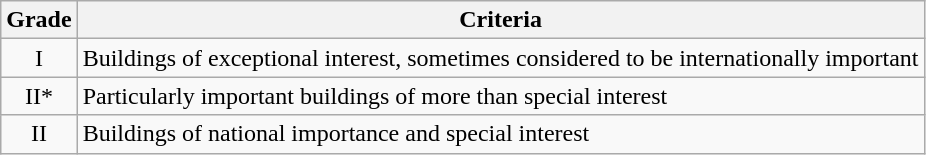<table class="wikitable">
<tr>
<th>Grade</th>
<th>Criteria</th>
</tr>
<tr>
<td align="center" >I</td>
<td>Buildings of exceptional interest, sometimes considered to be internationally important</td>
</tr>
<tr>
<td align="center" >II*</td>
<td>Particularly important buildings of more than special interest</td>
</tr>
<tr>
<td align="center" >II</td>
<td>Buildings of national importance and special interest</td>
</tr>
</table>
